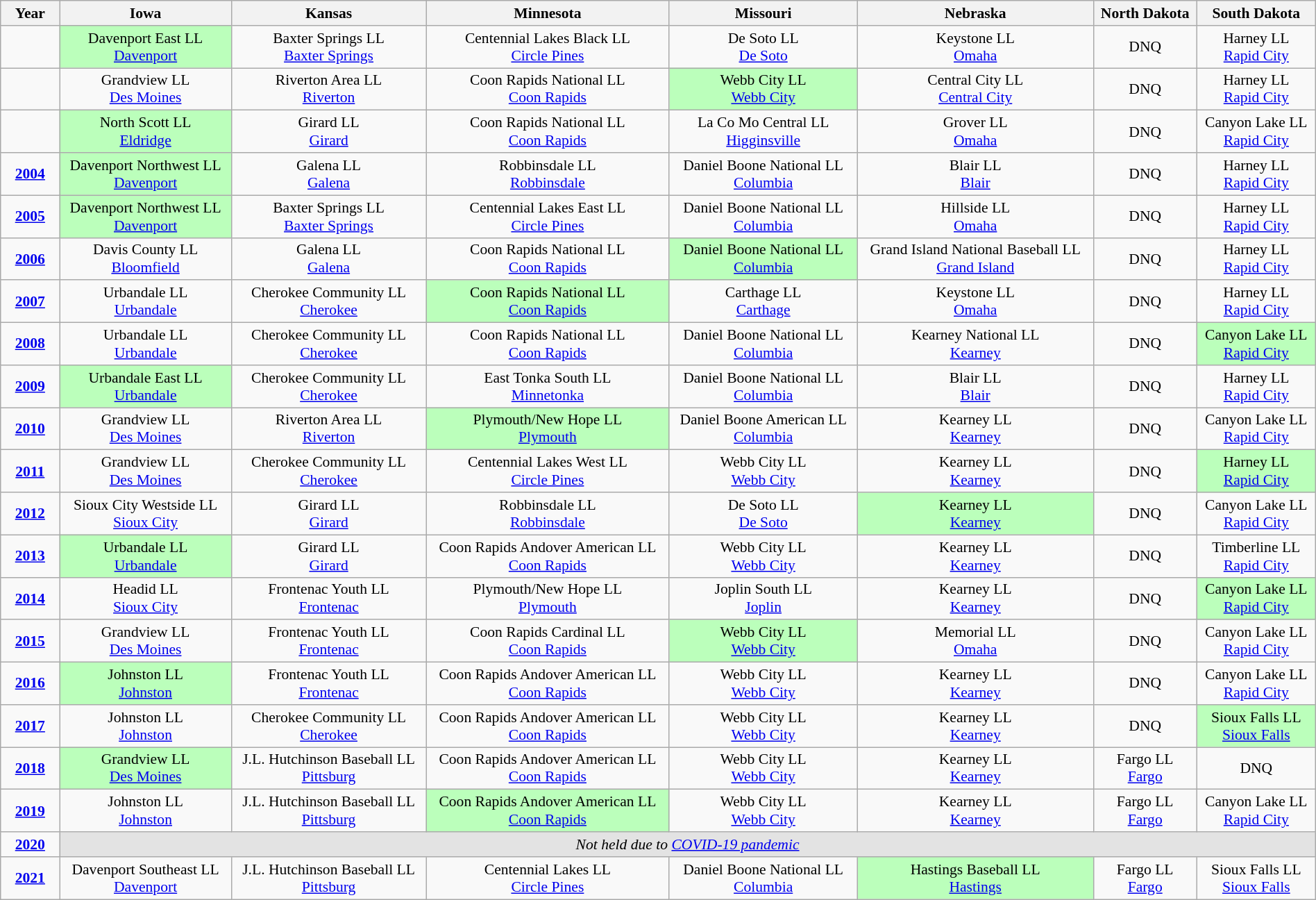<table class="wikitable" width="100%" style="font-size:90%; text-align:center;">
<tr>
<th width="50">Year</th>
<th> Iowa</th>
<th> Kansas</th>
<th> Minnesota</th>
<th> Missouri</th>
<th> Nebraska</th>
<th> North Dakota</th>
<th> South Dakota</th>
</tr>
<tr>
<td><strong></strong></td>
<td style="background:#bfb;">Davenport East LL<br><a href='#'>Davenport</a></td>
<td>Baxter Springs LL<br><a href='#'>Baxter Springs</a></td>
<td>Centennial Lakes Black LL<br><a href='#'>Circle Pines</a></td>
<td>De Soto LL<br><a href='#'>De Soto</a></td>
<td>Keystone LL<br><a href='#'>Omaha</a></td>
<td>DNQ</td>
<td>Harney LL<br><a href='#'>Rapid City</a></td>
</tr>
<tr>
<td><strong></strong></td>
<td>Grandview LL<br><a href='#'>Des Moines</a></td>
<td>Riverton Area LL<br><a href='#'>Riverton</a></td>
<td>Coon Rapids National LL<br><a href='#'>Coon Rapids</a></td>
<td style="background:#bfb;">Webb City LL<br><a href='#'>Webb City</a></td>
<td>Central City LL<br><a href='#'>Central City</a></td>
<td>DNQ</td>
<td>Harney LL<br><a href='#'>Rapid City</a></td>
</tr>
<tr>
<td><strong></strong></td>
<td style="background:#bfb;">North Scott LL<br><a href='#'>Eldridge</a></td>
<td>Girard LL<br><a href='#'>Girard</a></td>
<td>Coon Rapids National LL<br><a href='#'>Coon Rapids</a></td>
<td>La Co Mo Central LL<br><a href='#'>Higginsville</a></td>
<td>Grover LL<br><a href='#'>Omaha</a></td>
<td>DNQ</td>
<td>Canyon Lake LL<br><a href='#'>Rapid City</a></td>
</tr>
<tr>
<td><strong><a href='#'>2004</a></strong></td>
<td style="background:#bfb;">Davenport Northwest LL<br><a href='#'>Davenport</a></td>
<td>Galena LL<br><a href='#'>Galena</a></td>
<td>Robbinsdale LL<br><a href='#'>Robbinsdale</a></td>
<td>Daniel Boone National LL<br><a href='#'>Columbia</a></td>
<td>Blair LL<br><a href='#'>Blair</a></td>
<td>DNQ</td>
<td>Harney LL<br><a href='#'>Rapid City</a></td>
</tr>
<tr>
<td><strong><a href='#'>2005</a></strong></td>
<td style="background:#bfb;">Davenport Northwest LL<br><a href='#'>Davenport</a></td>
<td>Baxter Springs LL<br><a href='#'>Baxter Springs</a></td>
<td>Centennial Lakes East LL<br><a href='#'>Circle Pines</a></td>
<td>Daniel Boone National LL<br><a href='#'>Columbia</a></td>
<td>Hillside LL<br><a href='#'>Omaha</a></td>
<td>DNQ</td>
<td>Harney LL<br><a href='#'>Rapid City</a></td>
</tr>
<tr>
<td><strong><a href='#'>2006</a></strong></td>
<td>Davis County LL<br><a href='#'>Bloomfield</a></td>
<td>Galena LL<br><a href='#'>Galena</a></td>
<td>Coon Rapids National LL<br><a href='#'>Coon Rapids</a></td>
<td style="background:#bfb;">Daniel Boone National LL<br><a href='#'>Columbia</a></td>
<td>Grand Island National Baseball LL<br><a href='#'>Grand Island</a></td>
<td>DNQ</td>
<td>Harney LL<br><a href='#'>Rapid City</a></td>
</tr>
<tr>
<td><strong><a href='#'>2007</a></strong></td>
<td>Urbandale LL<br><a href='#'>Urbandale</a></td>
<td>Cherokee Community LL<br><a href='#'>Cherokee</a></td>
<td style="background:#bfb;">Coon Rapids National LL<br><a href='#'>Coon Rapids</a></td>
<td>Carthage LL<br><a href='#'>Carthage</a></td>
<td>Keystone LL<br><a href='#'>Omaha</a></td>
<td>DNQ</td>
<td>Harney LL<br><a href='#'>Rapid City</a></td>
</tr>
<tr>
<td><strong><a href='#'>2008</a></strong></td>
<td>Urbandale LL<br><a href='#'>Urbandale</a></td>
<td>Cherokee Community LL<br><a href='#'>Cherokee</a></td>
<td>Coon Rapids National LL<br><a href='#'>Coon Rapids</a></td>
<td>Daniel Boone National LL<br><a href='#'>Columbia</a></td>
<td>Kearney National LL<br><a href='#'>Kearney</a></td>
<td>DNQ</td>
<td style="background:#bfb;">Canyon Lake LL<br><a href='#'>Rapid City</a></td>
</tr>
<tr>
<td><strong><a href='#'>2009</a></strong></td>
<td style="background:#bfb;">Urbandale East LL<br><a href='#'>Urbandale</a></td>
<td>Cherokee Community LL<br><a href='#'>Cherokee</a></td>
<td>East Tonka South LL<br><a href='#'>Minnetonka</a></td>
<td>Daniel Boone National LL<br><a href='#'>Columbia</a></td>
<td>Blair LL<br><a href='#'>Blair</a></td>
<td>DNQ</td>
<td>Harney LL<br><a href='#'>Rapid City</a></td>
</tr>
<tr>
<td><strong><a href='#'>2010</a></strong></td>
<td>Grandview LL<br><a href='#'>Des Moines</a></td>
<td>Riverton Area LL<br><a href='#'>Riverton</a></td>
<td style="background:#bfb;">Plymouth/New Hope LL<br><a href='#'>Plymouth</a></td>
<td>Daniel Boone American LL<br><a href='#'>Columbia</a></td>
<td>Kearney LL<br><a href='#'>Kearney</a></td>
<td>DNQ</td>
<td>Canyon Lake LL<br><a href='#'>Rapid City</a></td>
</tr>
<tr>
<td><strong><a href='#'>2011</a></strong></td>
<td>Grandview LL<br><a href='#'>Des Moines</a></td>
<td>Cherokee Community LL<br><a href='#'>Cherokee</a></td>
<td>Centennial Lakes West LL<br><a href='#'>Circle Pines</a></td>
<td>Webb City LL<br><a href='#'>Webb City</a></td>
<td>Kearney LL<br><a href='#'>Kearney</a></td>
<td>DNQ</td>
<td style="background:#bfb;">Harney LL<br><a href='#'>Rapid City</a></td>
</tr>
<tr>
<td><strong><a href='#'>2012</a></strong></td>
<td>Sioux City Westside LL<br><a href='#'>Sioux City</a></td>
<td>Girard LL<br><a href='#'>Girard</a></td>
<td>Robbinsdale LL<br><a href='#'>Robbinsdale</a></td>
<td>De Soto LL<br><a href='#'>De Soto</a></td>
<td style="background:#bfb;">Kearney LL<br><a href='#'>Kearney</a></td>
<td>DNQ</td>
<td>Canyon Lake LL<br><a href='#'>Rapid City</a></td>
</tr>
<tr>
<td><strong><a href='#'>2013</a></strong></td>
<td style="background:#bfb;">Urbandale LL<br><a href='#'>Urbandale</a></td>
<td>Girard LL<br><a href='#'>Girard</a></td>
<td>Coon Rapids Andover American LL<br><a href='#'>Coon Rapids</a></td>
<td>Webb City LL<br><a href='#'>Webb City</a></td>
<td>Kearney LL<br><a href='#'>Kearney</a></td>
<td>DNQ</td>
<td>Timberline LL<br><a href='#'>Rapid City</a></td>
</tr>
<tr>
<td><strong><a href='#'>2014</a></strong></td>
<td>Headid LL<br><a href='#'>Sioux City</a></td>
<td>Frontenac Youth LL<br><a href='#'>Frontenac</a></td>
<td>Plymouth/New Hope LL<br><a href='#'>Plymouth</a></td>
<td>Joplin South LL<br><a href='#'>Joplin</a></td>
<td>Kearney LL<br><a href='#'>Kearney</a></td>
<td>DNQ</td>
<td style="background:#bfb;">Canyon Lake LL<br><a href='#'>Rapid City</a></td>
</tr>
<tr>
<td><strong><a href='#'>2015</a></strong></td>
<td>Grandview LL<br><a href='#'>Des Moines</a></td>
<td>Frontenac Youth LL<br><a href='#'>Frontenac</a></td>
<td>Coon Rapids Cardinal LL<br><a href='#'>Coon Rapids</a></td>
<td style="background:#bfb;">Webb City LL<br><a href='#'>Webb City</a></td>
<td>Memorial LL<br><a href='#'>Omaha</a></td>
<td>DNQ</td>
<td>Canyon Lake LL<br><a href='#'>Rapid City</a></td>
</tr>
<tr>
<td><strong><a href='#'>2016</a></strong></td>
<td style="background:#bfb;">Johnston LL<br><a href='#'>Johnston</a></td>
<td>Frontenac Youth LL<br><a href='#'>Frontenac</a></td>
<td>Coon Rapids Andover American LL<br><a href='#'>Coon Rapids</a></td>
<td>Webb City LL<br><a href='#'>Webb City</a></td>
<td>Kearney LL<br><a href='#'>Kearney</a></td>
<td>DNQ</td>
<td>Canyon Lake LL<br><a href='#'>Rapid City</a></td>
</tr>
<tr>
<td><strong><a href='#'>2017</a></strong></td>
<td>Johnston LL<br><a href='#'>Johnston</a></td>
<td>Cherokee Community LL<br><a href='#'>Cherokee</a></td>
<td>Coon Rapids Andover American LL<br><a href='#'>Coon Rapids</a></td>
<td>Webb City LL<br><a href='#'>Webb City</a></td>
<td>Kearney LL<br><a href='#'>Kearney</a></td>
<td>DNQ</td>
<td style="background:#bfb;">Sioux Falls LL<br><a href='#'>Sioux Falls</a></td>
</tr>
<tr>
<td><strong><a href='#'>2018</a></strong></td>
<td style="background:#bfb;">Grandview LL<br><a href='#'>Des Moines</a></td>
<td>J.L. Hutchinson Baseball LL<br><a href='#'>Pittsburg</a></td>
<td>Coon Rapids Andover American LL<br><a href='#'>Coon Rapids</a></td>
<td>Webb City LL<br><a href='#'>Webb City</a></td>
<td>Kearney LL<br><a href='#'>Kearney</a></td>
<td>Fargo LL<br><a href='#'>Fargo</a></td>
<td>DNQ</td>
</tr>
<tr>
<td><strong><a href='#'>2019</a></strong></td>
<td>Johnston LL<br><a href='#'>Johnston</a></td>
<td>J.L. Hutchinson Baseball LL<br><a href='#'>Pittsburg</a></td>
<td style="background:#bfb;">Coon Rapids Andover American LL<br><a href='#'>Coon Rapids</a></td>
<td>Webb City LL<br><a href='#'>Webb City</a></td>
<td>Kearney LL<br><a href='#'>Kearney</a></td>
<td>Fargo LL<br><a href='#'>Fargo</a></td>
<td>Canyon Lake LL<br><a href='#'>Rapid City</a></td>
</tr>
<tr>
<td><strong><a href='#'>2020</a></strong></td>
<td colspan=8; style="background:#e3e3e3;"><em>Not held due to <a href='#'>COVID-19 pandemic</a></em></td>
</tr>
<tr>
<td><strong><a href='#'>2021</a></strong></td>
<td>Davenport Southeast LL<br><a href='#'>Davenport</a></td>
<td>J.L. Hutchinson Baseball LL<br><a href='#'>Pittsburg</a></td>
<td>Centennial Lakes LL<br><a href='#'>Circle Pines</a></td>
<td>Daniel Boone National LL<br><a href='#'>Columbia</a></td>
<td style="background:#bfb;">Hastings Baseball LL<br><a href='#'>Hastings</a></td>
<td>Fargo LL<br><a href='#'>Fargo</a></td>
<td>Sioux Falls LL<br><a href='#'>Sioux Falls</a></td>
</tr>
</table>
